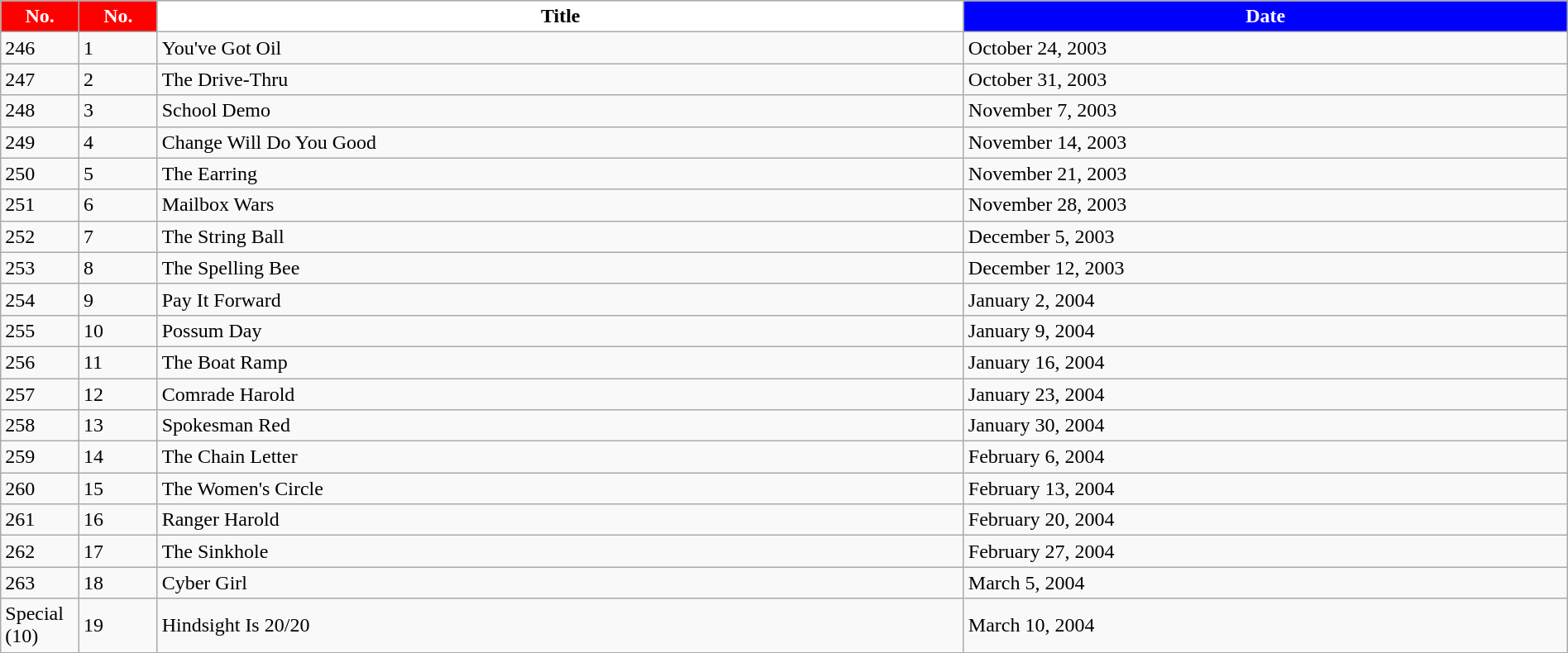<table class="wikitable plainrowheaders" style="width:100%; margin:auto;">
<tr>
<th style="background:red; color:#FFFFFF; width:5%">No.</th>
<th style="background:red; color:#FFFFFF; width:5%">No.</th>
<th style="background:white; color:#black">Title</th>
<th style="background:blue; color:#FFFFFF">Date</th>
</tr>
<tr>
<td>246</td>
<td>1</td>
<td>You've Got Oil</td>
<td>October 24, 2003</td>
</tr>
<tr>
<td>247</td>
<td>2</td>
<td>The Drive-Thru</td>
<td>October 31, 2003</td>
</tr>
<tr>
<td>248</td>
<td>3</td>
<td>School Demo</td>
<td>November 7, 2003</td>
</tr>
<tr>
<td>249</td>
<td>4</td>
<td>Change Will Do You Good</td>
<td>November 14, 2003</td>
</tr>
<tr>
<td>250</td>
<td>5</td>
<td>The Earring</td>
<td>November 21, 2003</td>
</tr>
<tr>
<td>251</td>
<td>6</td>
<td>Mailbox Wars</td>
<td>November 28, 2003</td>
</tr>
<tr>
<td>252</td>
<td>7</td>
<td>The String Ball</td>
<td>December 5, 2003</td>
</tr>
<tr>
<td>253</td>
<td>8</td>
<td>The Spelling Bee</td>
<td>December 12, 2003</td>
</tr>
<tr>
<td>254</td>
<td>9</td>
<td>Pay It Forward</td>
<td>January 2, 2004</td>
</tr>
<tr>
<td>255</td>
<td>10</td>
<td>Possum Day</td>
<td>January 9, 2004</td>
</tr>
<tr>
<td>256</td>
<td>11</td>
<td>The Boat Ramp</td>
<td>January 16, 2004</td>
</tr>
<tr>
<td>257</td>
<td>12</td>
<td>Comrade Harold</td>
<td>January 23, 2004</td>
</tr>
<tr>
<td>258</td>
<td>13</td>
<td>Spokesman Red</td>
<td>January 30, 2004</td>
</tr>
<tr>
<td>259</td>
<td>14</td>
<td>The Chain Letter</td>
<td>February 6, 2004</td>
</tr>
<tr>
<td>260</td>
<td>15</td>
<td>The Women's Circle</td>
<td>February 13, 2004</td>
</tr>
<tr>
<td>261</td>
<td>16</td>
<td>Ranger Harold</td>
<td>February 20, 2004</td>
</tr>
<tr>
<td>262</td>
<td>17</td>
<td>The Sinkhole</td>
<td>February 27, 2004</td>
</tr>
<tr>
<td>263</td>
<td>18</td>
<td>Cyber Girl</td>
<td>March 5, 2004</td>
</tr>
<tr>
<td>Special (10)</td>
<td>19</td>
<td>Hindsight Is 20/20</td>
<td>March 10, 2004</td>
</tr>
</table>
